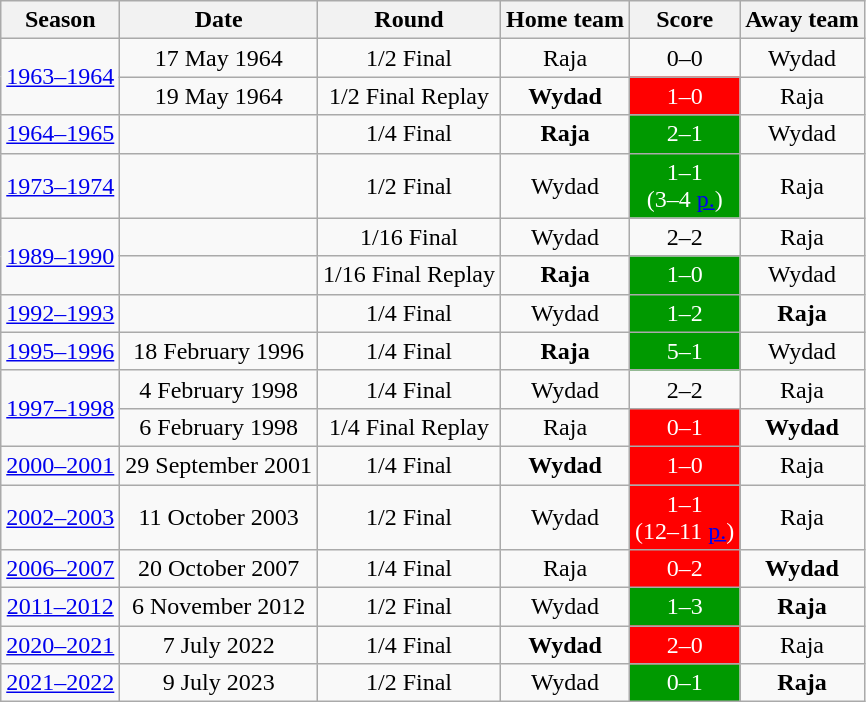<table class="wikitable" style="text-align: center">
<tr>
<th>Season</th>
<th>Date</th>
<th>Round</th>
<th>Home team</th>
<th>Score</th>
<th>Away team</th>
</tr>
<tr>
<td rowspan="2"><a href='#'>1963–1964</a></td>
<td>17 May 1964</td>
<td>1/2 Final</td>
<td>Raja</td>
<td>0–0</td>
<td>Wydad</td>
</tr>
<tr>
<td>19 May 1964</td>
<td>1/2 Final Replay</td>
<td><strong>Wydad</strong></td>
<td style="color:#ffffff; background:#FF0000;">1–0</td>
<td>Raja</td>
</tr>
<tr>
<td><a href='#'>1964–1965</a></td>
<td></td>
<td>1/4 Final</td>
<td><strong>Raja</strong></td>
<td style="color:#ffffff; background:#009900;">2–1</td>
<td>Wydad</td>
</tr>
<tr>
<td><a href='#'>1973–1974</a></td>
<td></td>
<td>1/2 Final</td>
<td>Wydad</td>
<td style="color:#ffffff; background:#009900;">1–1<br>(3–4 <a href='#'>p.</a>)</td>
<td>Raja</td>
</tr>
<tr>
<td rowspan=2><a href='#'>1989–1990</a></td>
<td></td>
<td>1/16 Final</td>
<td>Wydad</td>
<td>2–2</td>
<td>Raja</td>
</tr>
<tr>
<td></td>
<td>1/16 Final Replay</td>
<td><strong>Raja</strong></td>
<td style="color:#ffffff; background:#009900;">1–0</td>
<td>Wydad</td>
</tr>
<tr>
<td><a href='#'>1992–1993</a></td>
<td></td>
<td>1/4 Final</td>
<td>Wydad</td>
<td style="color:#ffffff; background:#009900;">1–2</td>
<td><strong>Raja</strong></td>
</tr>
<tr>
<td><a href='#'>1995–1996</a></td>
<td>18 February 1996</td>
<td>1/4 Final</td>
<td><strong>Raja</strong></td>
<td style="color:#ffffff; background:#009900;">5–1</td>
<td>Wydad</td>
</tr>
<tr>
<td rowspan=2><a href='#'>1997–1998</a></td>
<td>4 February 1998</td>
<td>1/4 Final</td>
<td>Wydad</td>
<td>2–2</td>
<td>Raja</td>
</tr>
<tr>
<td>6 February 1998</td>
<td>1/4 Final Replay</td>
<td>Raja</td>
<td style="color:#ffffff; background:#FF0000;">0–1</td>
<td><strong>Wydad</strong></td>
</tr>
<tr>
<td><a href='#'>2000–2001</a></td>
<td>29 September 2001</td>
<td>1/4 Final</td>
<td><strong>Wydad</strong></td>
<td style="color:#ffffff; background:#FF0000;">1–0</td>
<td>Raja</td>
</tr>
<tr>
<td><a href='#'>2002–2003</a></td>
<td>11 October 2003</td>
<td>1/2 Final</td>
<td>Wydad</td>
<td style="color:#ffffff; background:#FF0000;">1–1<br>(12–11 <a href='#'>p.</a>)</td>
<td>Raja</td>
</tr>
<tr>
<td><a href='#'>2006–2007</a></td>
<td>20 October 2007</td>
<td>1/4 Final</td>
<td>Raja</td>
<td style="color:#ffffff; background:#FF0000;">0–2</td>
<td><strong>Wydad</strong></td>
</tr>
<tr>
<td><a href='#'>2011–2012</a></td>
<td>6 November 2012</td>
<td>1/2 Final</td>
<td>Wydad</td>
<td style="color:#ffffff; background:#009900;">1–3</td>
<td><strong>Raja</strong></td>
</tr>
<tr>
<td><a href='#'>2020–2021</a></td>
<td>7 July 2022</td>
<td>1/4 Final</td>
<td><strong>Wydad</strong></td>
<td style="color:#ffffff; background:#FF0000;">2–0</td>
<td>Raja</td>
</tr>
<tr>
<td><a href='#'>2021–2022</a></td>
<td>9 July 2023</td>
<td>1/2 Final</td>
<td>Wydad</td>
<td style="color:#ffffff; background:#009900;">0–1</td>
<td><strong>Raja</strong></td>
</tr>
</table>
